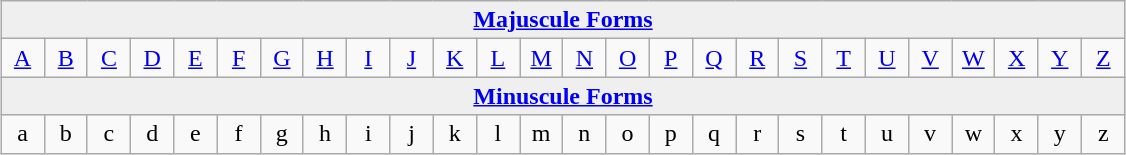<table class="wikitable" style="margin:1em auto; text-align:center;">
<tr>
<td style="background:#efefef;" colspan="26"><strong><a href='#'>Majuscule Forms</a></strong></td>
</tr>
<tr>
<td style="width:3%;"><a href='#'>A</a></td>
<td style="width:3%;"><a href='#'>B</a></td>
<td style="width:3%;"><a href='#'>C</a></td>
<td style="width:3%;"><a href='#'>D</a></td>
<td style="width:3%;"><a href='#'>E</a></td>
<td style="width:3%;"><a href='#'>F</a></td>
<td style="width:3%;"><a href='#'>G</a></td>
<td style="width:3%;"><a href='#'>H</a></td>
<td style="width:3%;"><a href='#'>I</a></td>
<td style="width:3%;"><a href='#'>J</a></td>
<td style="width:3%;"><a href='#'>K</a></td>
<td style="width:3%;"><a href='#'>L</a></td>
<td style="width:3%;"><a href='#'>M</a></td>
<td style="width:3%;"><a href='#'>N</a></td>
<td style="width:3%;"><a href='#'>O</a></td>
<td style="width:3%;"><a href='#'>P</a></td>
<td style="width:3%;"><a href='#'>Q</a></td>
<td style="width:3%;"><a href='#'>R</a></td>
<td style="width:3%;"><a href='#'>S</a></td>
<td style="width:3%;"><a href='#'>T</a></td>
<td style="width:3%;"><a href='#'>U</a></td>
<td style="width:3%;"><a href='#'>V</a></td>
<td style="width:3%;"><a href='#'>W</a></td>
<td style="width:3%;"><a href='#'>X</a></td>
<td style="width:3%;"><a href='#'>Y</a></td>
<td style="width:3%;"><a href='#'>Z</a></td>
</tr>
<tr>
<td style="background:#efefef;" colspan="26"><strong><a href='#'>Minuscule Forms</a></strong></td>
</tr>
<tr>
<td>a</td>
<td>b</td>
<td>c</td>
<td>d</td>
<td>e</td>
<td>f</td>
<td>g</td>
<td>h</td>
<td>i</td>
<td>j</td>
<td>k</td>
<td>l</td>
<td>m</td>
<td>n</td>
<td>o</td>
<td>p</td>
<td>q</td>
<td>r</td>
<td>s</td>
<td>t</td>
<td>u</td>
<td>v</td>
<td>w</td>
<td>x</td>
<td>y</td>
<td>z</td>
</tr>
</table>
